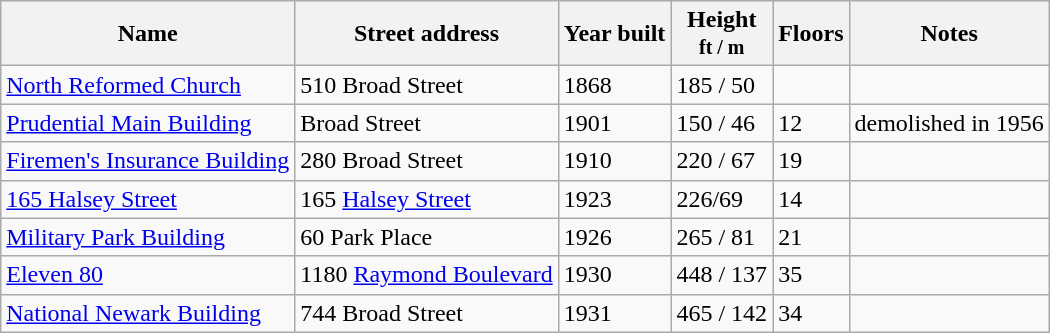<table class="wikitable sortable">
<tr>
<th>Name</th>
<th>Street address</th>
<th>Year built</th>
<th>Height<br><small>ft / m</small></th>
<th>Floors</th>
<th class="unsortable">Notes</th>
</tr>
<tr>
<td><a href='#'>North Reformed Church</a></td>
<td>510 Broad Street</td>
<td>1868</td>
<td>185 / 50</td>
<td></td>
<td></td>
</tr>
<tr>
<td><a href='#'>Prudential Main Building</a></td>
<td>Broad Street</td>
<td>1901</td>
<td>150 / 46</td>
<td>12</td>
<td>demolished in 1956</td>
</tr>
<tr>
<td><a href='#'>Firemen's Insurance Building</a></td>
<td>280 Broad Street</td>
<td>1910</td>
<td>220 / 67</td>
<td>19</td>
<td></td>
</tr>
<tr>
<td><a href='#'>165 Halsey Street</a></td>
<td>165 <a href='#'>Halsey Street</a></td>
<td>1923</td>
<td>226/69</td>
<td>14</td>
<td></td>
</tr>
<tr>
<td><a href='#'>Military Park Building</a></td>
<td>60 Park Place</td>
<td>1926</td>
<td>265 / 81</td>
<td>21</td>
<td></td>
</tr>
<tr>
<td><a href='#'>Eleven 80</a></td>
<td>1180 <a href='#'>Raymond Boulevard</a></td>
<td>1930</td>
<td>448 / 137</td>
<td>35</td>
<td></td>
</tr>
<tr>
<td><a href='#'>National Newark Building</a></td>
<td>744 Broad Street</td>
<td>1931</td>
<td>465 / 142</td>
<td>34</td>
<td></td>
</tr>
</table>
